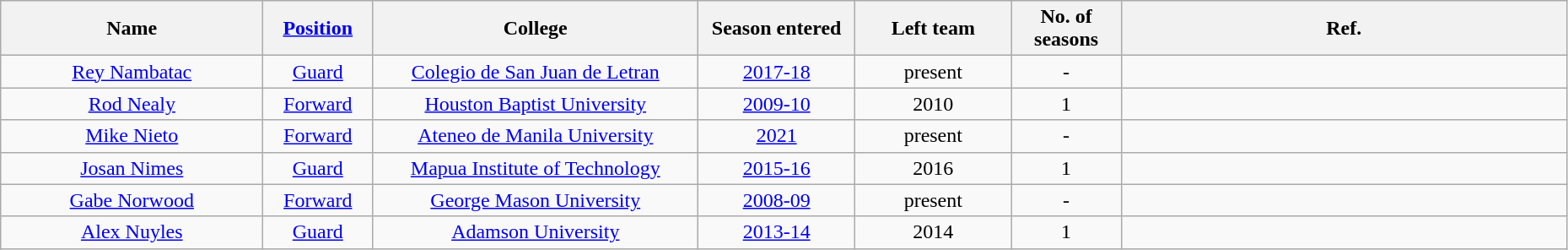<table class="wikitable sortable" style="text-align:center" width="98%">
<tr>
<th style="width:200px;">Name</th>
<th style="width:7%;"><a href='#'>Position</a></th>
<th style="width:250px;">College</th>
<th style="width:10%;">Season entered</th>
<th style="width:10%;">Left team</th>
<th style="width:7%;">No. of seasons</th>
<th class=unsortable>Ref.</th>
</tr>
<tr>
<td><a href='#'>Rey Nambatac</a></td>
<td><a href='#'>Guard</a></td>
<td><a href='#'>Colegio de San Juan de Letran</a></td>
<td><a href='#'>2017-18</a></td>
<td>present</td>
<td>-</td>
<td></td>
</tr>
<tr>
<td><a href='#'>Rod Nealy</a></td>
<td><a href='#'>Forward</a></td>
<td><a href='#'>Houston Baptist University</a></td>
<td><a href='#'>2009-10</a></td>
<td>2010</td>
<td>1</td>
<td></td>
</tr>
<tr>
<td><a href='#'>Mike Nieto</a></td>
<td><a href='#'>Forward</a></td>
<td><a href='#'>Ateneo de Manila University</a></td>
<td><a href='#'>2021</a></td>
<td>present</td>
<td>-</td>
<td></td>
</tr>
<tr>
<td><a href='#'>Josan Nimes</a></td>
<td><a href='#'>Guard</a></td>
<td><a href='#'>Mapua Institute of Technology</a></td>
<td><a href='#'>2015-16</a></td>
<td>2016</td>
<td>1</td>
<td></td>
</tr>
<tr>
<td><a href='#'>Gabe Norwood</a></td>
<td><a href='#'>Forward</a></td>
<td><a href='#'>George Mason University</a></td>
<td><a href='#'>2008-09</a></td>
<td>present</td>
<td>-</td>
<td></td>
</tr>
<tr>
<td><a href='#'>Alex Nuyles</a></td>
<td><a href='#'>Guard</a></td>
<td><a href='#'>Adamson University</a></td>
<td><a href='#'>2013-14</a></td>
<td>2014</td>
<td>1</td>
<td></td>
</tr>
</table>
